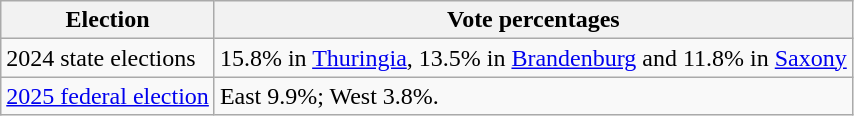<table class="wikitable">
<tr>
<th>Election</th>
<th>Vote percentages</th>
</tr>
<tr>
<td>2024 state elections</td>
<td>15.8% in <a href='#'>Thuringia</a>, 13.5% in <a href='#'>Brandenburg</a> and 11.8% in <a href='#'>Saxony</a></td>
</tr>
<tr>
<td><a href='#'>2025 federal election</a></td>
<td>East 9.9%; West 3.8%.</td>
</tr>
</table>
